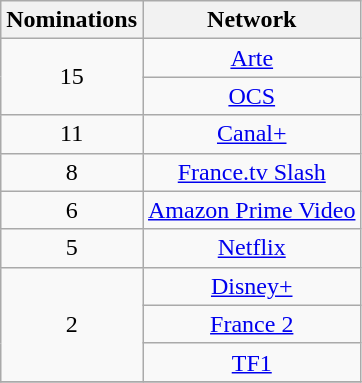<table class="wikitable sortable" style="text-align: center; max-width:20em">
<tr>
<th scope="col">Nominations</th>
<th scope="col">Network</th>
</tr>
<tr>
<td scope="row" rowspan="2">15</td>
<td><a href='#'>Arte</a></td>
</tr>
<tr>
<td><a href='#'>OCS</a></td>
</tr>
<tr>
<td scope="row" rowspan="1">11</td>
<td><a href='#'>Canal+</a></td>
</tr>
<tr>
<td scope="row" rowspan="1">8</td>
<td><a href='#'>France.tv Slash</a></td>
</tr>
<tr>
<td scope="row" rowspan="1">6</td>
<td><a href='#'>Amazon Prime Video</a></td>
</tr>
<tr>
<td scope="row" rowspan="1">5</td>
<td><a href='#'>Netflix</a></td>
</tr>
<tr>
<td scope="row" rowspan="3">2</td>
<td><a href='#'>Disney+</a></td>
</tr>
<tr>
<td><a href='#'>France 2</a></td>
</tr>
<tr>
<td><a href='#'>TF1</a></td>
</tr>
<tr>
</tr>
</table>
